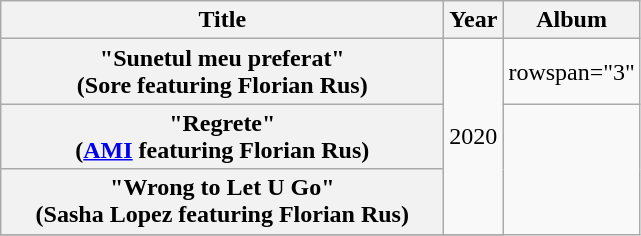<table class="wikitable plainrowheaders" style="text-align:center;">
<tr>
<th scope="col" rowspan="1" style="width:18em;">Title</th>
<th scope="col" rowspan="1" style="width:1em;">Year</th>
<th scope="col" rowspan="1">Album</th>
</tr>
<tr>
<th scope="row">"Sunetul meu preferat"<br><span>(Sore featuring Florian Rus)</span></th>
<td rowspan="3">2020</td>
<td>rowspan="3" </td>
</tr>
<tr>
<th scope="row">"Regrete"<br><span>(<a href='#'>AMI</a> featuring Florian Rus)</span></th>
</tr>
<tr>
<th scope="row">"Wrong to Let U Go"<br><span>(Sasha Lopez featuring Florian Rus)</span></th>
</tr>
<tr>
</tr>
</table>
